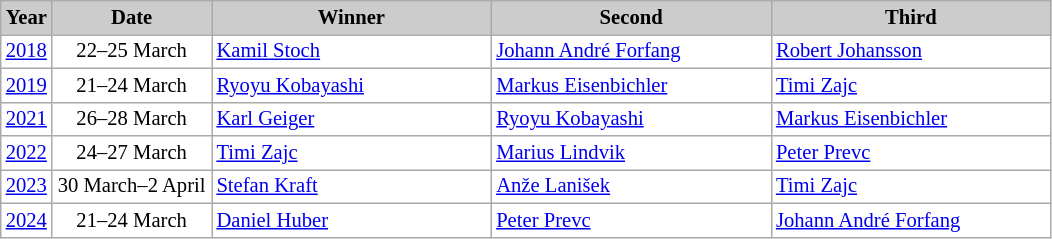<table class="wikitable plainrowheaders" style="background:#fff; font-size:86%; line-height:16px; border:gray solid 1px; border-collapse:collapse;">
<tr style="background:#ccc; text-align:center;">
<th scope="col" style="background:#ccc;" width=10px;">Year</th>
<th scope="col" style="background:#ccc;" width=100px;">Date</th>
<th scope="col" style="background:#ccc;" width=180px;">Winner</th>
<th scope="col" style="background:#ccc;" width=180px;">Second</th>
<th scope="col" style="background:#ccc;" width=180px;">Third</th>
</tr>
<tr>
<td align=center><a href='#'>2018</a></td>
<td align=center>22–25 March</td>
<td> <a href='#'>Kamil Stoch</a></td>
<td> <a href='#'>Johann André Forfang</a></td>
<td> <a href='#'>Robert Johansson</a></td>
</tr>
<tr>
<td align=center><a href='#'>2019</a></td>
<td align=center>21–24 March</td>
<td> <a href='#'>Ryoyu Kobayashi</a></td>
<td> <a href='#'>Markus Eisenbichler</a></td>
<td> <a href='#'>Timi Zajc</a></td>
</tr>
<tr>
<td align=center><a href='#'>2021</a></td>
<td align=center>26–28 March</td>
<td> <a href='#'>Karl Geiger</a></td>
<td> <a href='#'>Ryoyu Kobayashi</a></td>
<td> <a href='#'>Markus Eisenbichler</a></td>
</tr>
<tr>
<td align=center><a href='#'>2022</a></td>
<td align=center>24–27 March</td>
<td> <a href='#'>Timi Zajc</a></td>
<td> <a href='#'>Marius Lindvik</a></td>
<td> <a href='#'>Peter Prevc</a></td>
</tr>
<tr>
<td align=center><a href='#'>2023</a></td>
<td align=center>30 March–2 April</td>
<td> <a href='#'>Stefan Kraft</a></td>
<td> <a href='#'>Anže Lanišek</a></td>
<td> <a href='#'>Timi Zajc</a></td>
</tr>
<tr>
<td align=center><a href='#'>2024</a></td>
<td align=center>21–24 March</td>
<td> <a href='#'>Daniel Huber</a></td>
<td> <a href='#'>Peter Prevc</a></td>
<td> <a href='#'>Johann André Forfang</a></td>
</tr>
</table>
